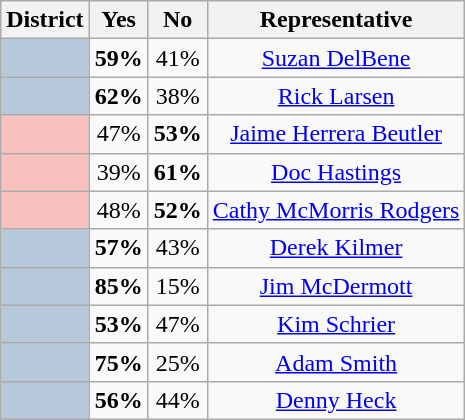<table class=wikitable>
<tr>
<th>District</th>
<th>Yes</th>
<th>No</th>
<th>Representative</th>
</tr>
<tr align=center>
<th style="background: #B6C8D9;"></th>
<td><strong>59%</strong></td>
<td>41%</td>
<td><a href='#'>Suzan DelBene</a></td>
</tr>
<tr align=center>
<th style="background: #B6C8D9;"></th>
<td><strong>62%</strong></td>
<td>38%</td>
<td><a href='#'>Rick Larsen</a></td>
</tr>
<tr align=center>
<th style="background: rgb(248, 193, 190);"></th>
<td>47%</td>
<td><strong>53%</strong></td>
<td><a href='#'>Jaime Herrera Beutler</a></td>
</tr>
<tr align=center>
<th style="background: rgb(248, 193, 190);"></th>
<td>39%</td>
<td><strong>61%</strong></td>
<td><a href='#'>Doc Hastings</a></td>
</tr>
<tr align=center>
<th style="background: rgb(248, 193, 190);"></th>
<td>48%</td>
<td><strong>52%</strong></td>
<td><a href='#'>Cathy McMorris Rodgers</a></td>
</tr>
<tr align=center>
<th style="background: #B6C8D9;"></th>
<td><strong>57%</strong></td>
<td>43%</td>
<td><a href='#'>Derek Kilmer</a></td>
</tr>
<tr align=center>
<th style="background: #B6C8D9;"></th>
<td><strong>85%</strong></td>
<td>15%</td>
<td><a href='#'>Jim McDermott</a></td>
</tr>
<tr align=center>
<th style="background: #B6C8D9;"></th>
<td><strong>53%</strong></td>
<td>47%</td>
<td><a href='#'>Kim Schrier</a></td>
</tr>
<tr align=center>
<th style="background: #B6C8D9;"></th>
<td><strong>75%</strong></td>
<td>25%</td>
<td><a href='#'>Adam Smith</a></td>
</tr>
<tr align=center>
<th style="background: #B6C8D9;"></th>
<td><strong>56%</strong></td>
<td>44%</td>
<td><a href='#'>Denny Heck</a></td>
</tr>
</table>
